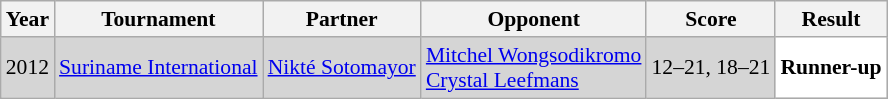<table class="sortable wikitable" style="font-size: 90%;">
<tr>
<th>Year</th>
<th>Tournament</th>
<th>Partner</th>
<th>Opponent</th>
<th>Score</th>
<th>Result</th>
</tr>
<tr style="background:#D5D5D5">
<td align="center">2012</td>
<td align="left"><a href='#'>Suriname International</a></td>
<td align="left"> <a href='#'>Nikté Sotomayor</a></td>
<td align="left"> <a href='#'>Mitchel Wongsodikromo</a><br> <a href='#'>Crystal Leefmans</a></td>
<td align="left">12–21, 18–21</td>
<td style="text-align:left; background:white"> <strong>Runner-up</strong></td>
</tr>
</table>
